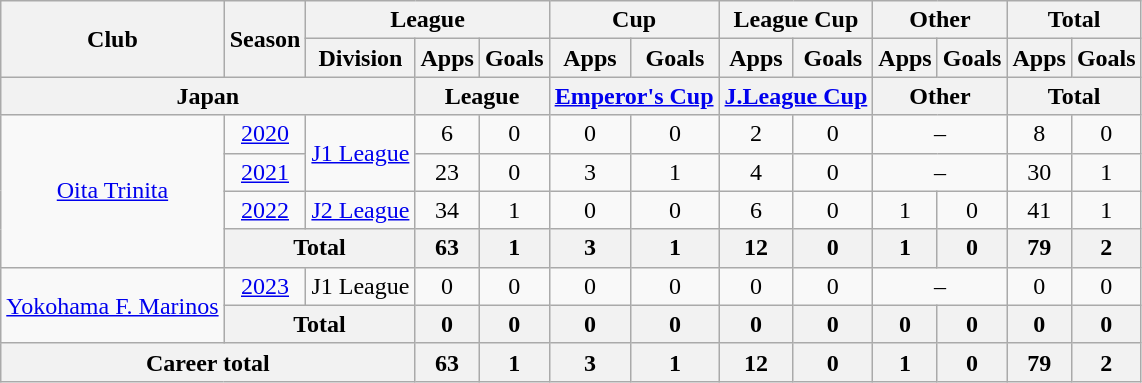<table class="wikitable" style="text-align: center">
<tr>
<th rowspan="2">Club</th>
<th rowspan="2">Season</th>
<th colspan="3">League</th>
<th colspan="2">Cup</th>
<th colspan="2">League Cup</th>
<th colspan="2">Other</th>
<th colspan="2">Total</th>
</tr>
<tr>
<th>Division</th>
<th>Apps</th>
<th>Goals</th>
<th>Apps</th>
<th>Goals</th>
<th>Apps</th>
<th>Goals</th>
<th>Apps</th>
<th>Goals</th>
<th>Apps</th>
<th>Goals</th>
</tr>
<tr>
<th colspan=3>Japan</th>
<th colspan=2>League</th>
<th colspan=2><a href='#'>Emperor's Cup</a></th>
<th colspan=2><a href='#'>J.League Cup</a></th>
<th colspan=2>Other</th>
<th colspan=2>Total</th>
</tr>
<tr>
<td rowspan="4"><a href='#'>Oita Trinita</a></td>
<td><a href='#'>2020</a></td>
<td rowspan="2"><a href='#'>J1 League</a></td>
<td>6</td>
<td>0</td>
<td>0</td>
<td>0</td>
<td>2</td>
<td>0</td>
<td colspan="2">–</td>
<td>8</td>
<td>0</td>
</tr>
<tr>
<td><a href='#'>2021</a></td>
<td>23</td>
<td>0</td>
<td>3</td>
<td>1</td>
<td>4</td>
<td>0</td>
<td colspan="2">–</td>
<td>30</td>
<td>1</td>
</tr>
<tr>
<td><a href='#'>2022</a></td>
<td><a href='#'>J2 League</a></td>
<td>34</td>
<td>1</td>
<td>0</td>
<td>0</td>
<td>6</td>
<td>0</td>
<td>1</td>
<td>0</td>
<td>41</td>
<td>1</td>
</tr>
<tr>
<th colspan="2">Total</th>
<th>63</th>
<th>1</th>
<th>3</th>
<th>1</th>
<th>12</th>
<th>0</th>
<th>1</th>
<th>0</th>
<th>79</th>
<th>2</th>
</tr>
<tr>
<td rowspan="2"><a href='#'>Yokohama F. Marinos</a></td>
<td><a href='#'>2023</a></td>
<td>J1 League</td>
<td>0</td>
<td>0</td>
<td>0</td>
<td>0</td>
<td>0</td>
<td>0</td>
<td colspan="2">–</td>
<td>0</td>
<td>0</td>
</tr>
<tr>
<th colspan="2">Total</th>
<th>0</th>
<th>0</th>
<th>0</th>
<th>0</th>
<th>0</th>
<th>0</th>
<th>0</th>
<th>0</th>
<th>0</th>
<th>0</th>
</tr>
<tr>
<th colspan=3>Career total</th>
<th>63</th>
<th>1</th>
<th>3</th>
<th>1</th>
<th>12</th>
<th>0</th>
<th>1</th>
<th>0</th>
<th>79</th>
<th>2</th>
</tr>
</table>
